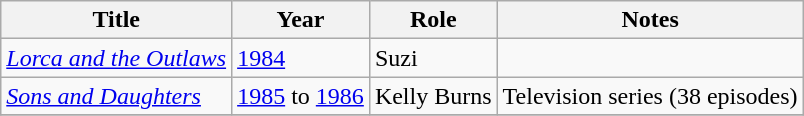<table class="wikitable">
<tr>
<th>Title</th>
<th>Year</th>
<th>Role</th>
<th>Notes</th>
</tr>
<tr>
<td><em><a href='#'>Lorca and the Outlaws</a></em></td>
<td><a href='#'>1984</a></td>
<td>Suzi</td>
<td></td>
</tr>
<tr>
<td><em><a href='#'>Sons and Daughters</a></em></td>
<td><a href='#'>1985</a> to <a href='#'>1986</a></td>
<td>Kelly Burns</td>
<td>Television series (38 episodes)</td>
</tr>
<tr>
</tr>
</table>
